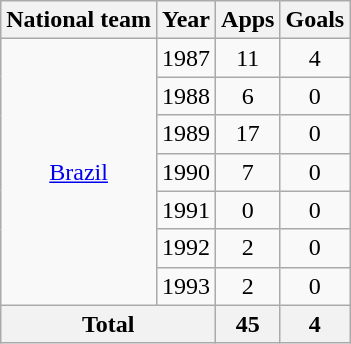<table class="wikitable" style="text-align:center">
<tr>
<th>National team</th>
<th>Year</th>
<th>Apps</th>
<th>Goals</th>
</tr>
<tr>
<td rowspan="7"><a href='#'>Brazil</a></td>
<td>1987</td>
<td>11</td>
<td>4</td>
</tr>
<tr>
<td>1988</td>
<td>6</td>
<td>0</td>
</tr>
<tr>
<td>1989</td>
<td>17</td>
<td>0</td>
</tr>
<tr>
<td>1990</td>
<td>7</td>
<td>0</td>
</tr>
<tr>
<td>1991</td>
<td>0</td>
<td>0</td>
</tr>
<tr>
<td>1992</td>
<td>2</td>
<td>0</td>
</tr>
<tr>
<td>1993</td>
<td>2</td>
<td>0</td>
</tr>
<tr>
<th colspan="2">Total</th>
<th>45</th>
<th>4</th>
</tr>
</table>
